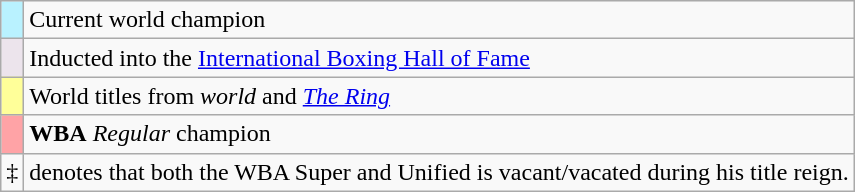<table class="wikitable">
<tr>
<td bgcolor=#B9F2FF width=5px></td>
<td>Current world champion</td>
</tr>
<tr>
<td bgcolor=#ece4ec width=5px></td>
<td>Inducted into the <a href='#'>International Boxing Hall of Fame</a></td>
</tr>
<tr>
<td bgcolor=#FFFF99 width=5px></td>
<td>World titles from <em>world</em> and <em><a href='#'>The Ring</a></em></td>
</tr>
<tr>
<td style="background:#ffa3a6; width:5px;"></td>
<td><strong>WBA</strong> <em>Regular</em> champion</td>
</tr>
<tr>
<td>‡</td>
<td>denotes that both the WBA Super and Unified is vacant/vacated during his title reign.</td>
</tr>
</table>
